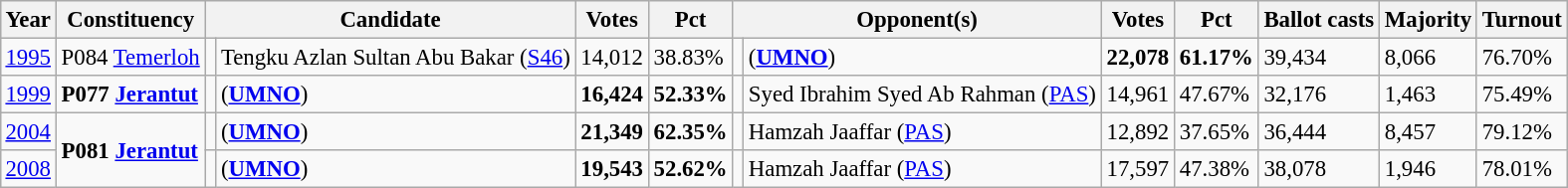<table class="wikitable" style="margin:0.5em ; font-size:95%">
<tr>
<th>Year</th>
<th>Constituency</th>
<th colspan=2>Candidate</th>
<th>Votes</th>
<th>Pct</th>
<th colspan=2>Opponent(s)</th>
<th>Votes</th>
<th>Pct</th>
<th>Ballot casts</th>
<th>Majority</th>
<th>Turnout</th>
</tr>
<tr>
<td><a href='#'>1995</a></td>
<td>P084 <a href='#'>Temerloh</a></td>
<td></td>
<td>Tengku Azlan Sultan Abu Bakar (<a href='#'>S46</a>)</td>
<td align="right">14,012</td>
<td>38.83%</td>
<td></td>
<td> (<a href='#'><strong>UMNO</strong></a>)</td>
<td align="right"><strong>22,078</strong></td>
<td><strong>61.17%</strong></td>
<td>39,434</td>
<td>8,066</td>
<td>76.70%</td>
</tr>
<tr>
<td><a href='#'>1999</a></td>
<td><strong>P077 <a href='#'>Jerantut</a></strong></td>
<td></td>
<td> (<a href='#'><strong>UMNO</strong></a>)</td>
<td align="right"><strong>16,424</strong></td>
<td><strong>52.33%</strong></td>
<td></td>
<td>Syed Ibrahim Syed Ab Rahman (<a href='#'>PAS</a>)</td>
<td align="right">14,961</td>
<td>47.67%</td>
<td>32,176</td>
<td>1,463</td>
<td>75.49%</td>
</tr>
<tr>
<td><a href='#'>2004</a></td>
<td rowspan=2><strong>P081 <a href='#'>Jerantut</a></strong></td>
<td></td>
<td> (<a href='#'><strong>UMNO</strong></a>)</td>
<td align="right"><strong>21,349</strong></td>
<td><strong>62.35%</strong></td>
<td></td>
<td>Hamzah Jaaffar (<a href='#'>PAS</a>)</td>
<td align="right">12,892</td>
<td>37.65%</td>
<td>36,444</td>
<td>8,457</td>
<td>79.12%</td>
</tr>
<tr>
<td><a href='#'>2008</a></td>
<td></td>
<td> (<a href='#'><strong>UMNO</strong></a>)</td>
<td align="right"><strong>19,543</strong></td>
<td><strong>52.62%</strong></td>
<td></td>
<td>Hamzah Jaaffar (<a href='#'>PAS</a>)</td>
<td align="right">17,597</td>
<td>47.38%</td>
<td>38,078</td>
<td>1,946</td>
<td>78.01%</td>
</tr>
</table>
